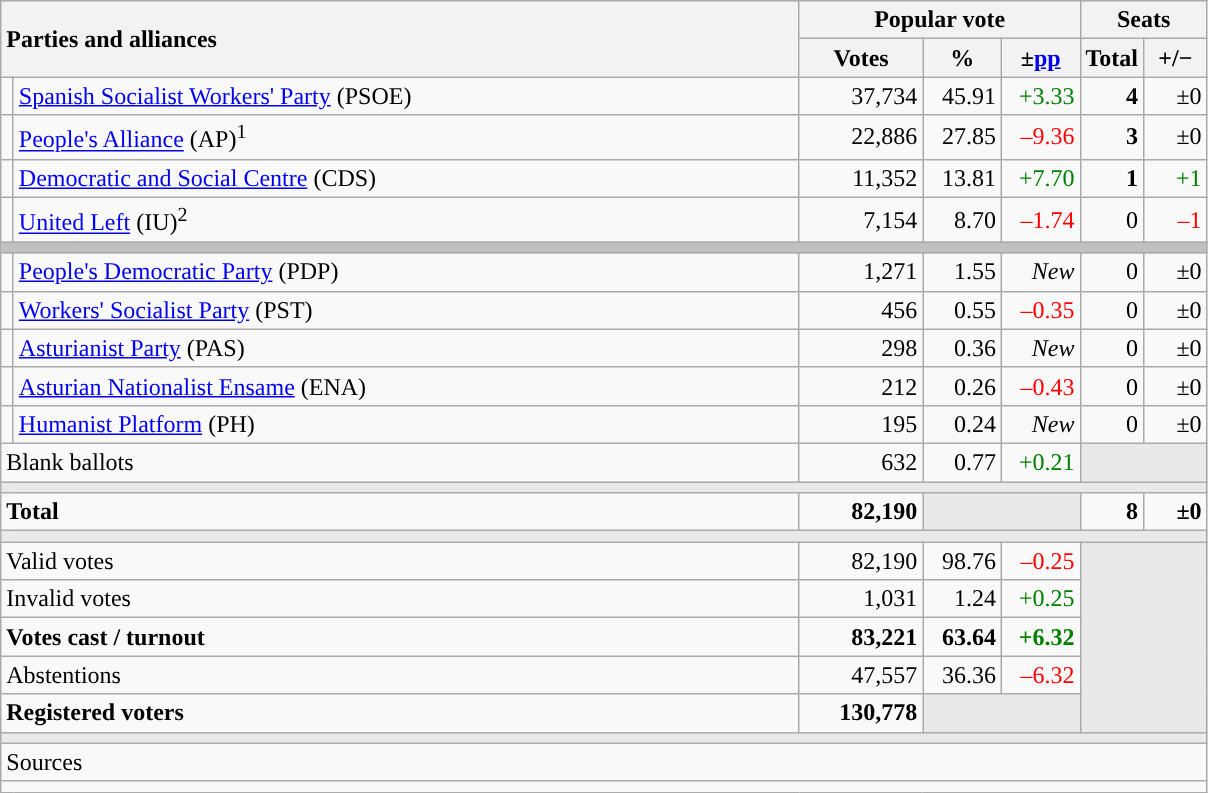<table class="wikitable" style="text-align:right;">
<tr>
<th style="text-align:left;" rowspan="2" colspan="2" width="525">Parties and alliances</th>
<th colspan="3">Popular vote</th>
<th colspan="2">Seats</th>
</tr>
<tr>
<th width="75">Votes</th>
<th width="45">%</th>
<th width="45">±<a href='#'>pp</a></th>
<th width="35">Total</th>
<th width="35">+/−</th>
</tr>
<tr>
<td width="1" style="color:inherit;background:"></td>
<td align="left"><a href='#'>Spanish Socialist Workers' Party</a> (PSOE)</td>
<td>37,734</td>
<td>45.91</td>
<td style="color:green;">+3.33</td>
<td><strong>4</strong></td>
<td>±0</td>
</tr>
<tr>
<td style="color:inherit;background:"></td>
<td align="left"><a href='#'>People's Alliance</a> (AP)<sup>1</sup></td>
<td>22,886</td>
<td>27.85</td>
<td style="color:red;">–9.36</td>
<td><strong>3</strong></td>
<td>±0</td>
</tr>
<tr>
<td style="color:inherit;background:"></td>
<td align="left"><a href='#'>Democratic and Social Centre</a> (CDS)</td>
<td>11,352</td>
<td>13.81</td>
<td style="color:green;">+7.70</td>
<td><strong>1</strong></td>
<td style="color:green;">+1</td>
</tr>
<tr>
<td style="color:inherit;background:"></td>
<td align="left"><a href='#'>United Left</a> (IU)<sup>2</sup></td>
<td>7,154</td>
<td>8.70</td>
<td style="color:red;">–1.74</td>
<td>0</td>
<td style="color:red;">–1</td>
</tr>
<tr>
<td colspan="7" bgcolor="#C0C0C0"></td>
</tr>
<tr>
<td style="color:inherit;background:"></td>
<td align="left"><a href='#'>People's Democratic Party</a> (PDP)</td>
<td>1,271</td>
<td>1.55</td>
<td><em>New</em></td>
<td>0</td>
<td>±0</td>
</tr>
<tr>
<td style="color:inherit;background:"></td>
<td align="left"><a href='#'>Workers' Socialist Party</a> (PST)</td>
<td>456</td>
<td>0.55</td>
<td style="color:red;">–0.35</td>
<td>0</td>
<td>±0</td>
</tr>
<tr>
<td style="color:inherit;background:"></td>
<td align="left"><a href='#'>Asturianist Party</a> (PAS)</td>
<td>298</td>
<td>0.36</td>
<td><em>New</em></td>
<td>0</td>
<td>±0</td>
</tr>
<tr>
<td style="color:inherit;background:"></td>
<td align="left"><a href='#'>Asturian Nationalist Ensame</a> (ENA)</td>
<td>212</td>
<td>0.26</td>
<td style="color:red;">–0.43</td>
<td>0</td>
<td>±0</td>
</tr>
<tr>
<td style="color:inherit;background:"></td>
<td align="left"><a href='#'>Humanist Platform</a> (PH)</td>
<td>195</td>
<td>0.24</td>
<td><em>New</em></td>
<td>0</td>
<td>±0</td>
</tr>
<tr>
<td align="left" colspan="2">Blank ballots</td>
<td>632</td>
<td>0.77</td>
<td style="color:green;">+0.21</td>
<td bgcolor="#E9E9E9" colspan="2"></td>
</tr>
<tr>
<td colspan="7" bgcolor="#E9E9E9"></td>
</tr>
<tr style="font-weight:bold;">
<td align="left" colspan="2">Total</td>
<td>82,190</td>
<td bgcolor="#E9E9E9" colspan="2"></td>
<td>8</td>
<td>±0</td>
</tr>
<tr>
<td colspan="7" bgcolor="#E9E9E9"></td>
</tr>
<tr>
<td align="left" colspan="2">Valid votes</td>
<td>82,190</td>
<td>98.76</td>
<td style="color:red;">–0.25</td>
<td bgcolor="#E9E9E9" colspan="2" rowspan="5"></td>
</tr>
<tr>
<td align="left" colspan="2">Invalid votes</td>
<td>1,031</td>
<td>1.24</td>
<td style="color:green;">+0.25</td>
</tr>
<tr style="font-weight:bold;">
<td align="left" colspan="2">Votes cast / turnout</td>
<td>83,221</td>
<td>63.64</td>
<td style="color:green;">+6.32</td>
</tr>
<tr>
<td align="left" colspan="2">Abstentions</td>
<td>47,557</td>
<td>36.36</td>
<td style="color:red;">–6.32</td>
</tr>
<tr style="font-weight:bold;">
<td align="left" colspan="2">Registered voters</td>
<td>130,778</td>
<td bgcolor="#E9E9E9" colspan="2"></td>
</tr>
<tr>
<td colspan="7" bgcolor="#E9E9E9"></td>
</tr>
<tr>
<td align="left" colspan="7">Sources</td>
</tr>
<tr>
<td colspan="7" style="text-align:left; max-width:790px;"></td>
</tr>
</table>
